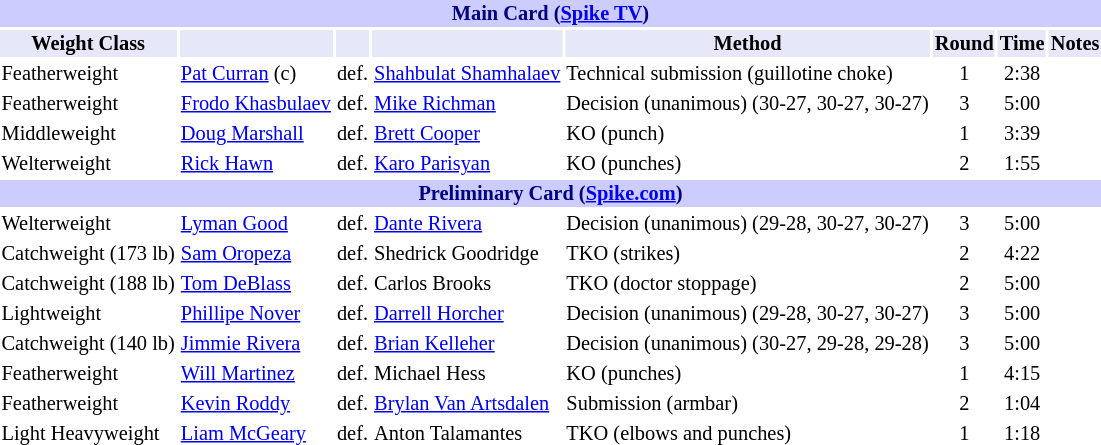<table class="toccolours" style="font-size: 85%;">
<tr>
<th colspan="8" style="background-color: #ccf; color: #000080; text-align: center;"><strong>Main Card (<a href='#'>Spike TV</a>)</strong></th>
</tr>
<tr>
<th colspan="1" style="background-color: #E6E8FA; color: #000000; text-align: center;">Weight Class</th>
<th colspan="1" style="background-color: #E6E8FA; color: #000000; text-align: center;"></th>
<th colspan="1" style="background-color: #E6E8FA; color: #000000; text-align: center;"></th>
<th colspan="1" style="background-color: #E6E8FA; color: #000000; text-align: center;"></th>
<th colspan="1" style="background-color: #E6E8FA; color: #000000; text-align: center;">Method</th>
<th colspan="1" style="background-color: #E6E8FA; color: #000000; text-align: center;">Round</th>
<th colspan="1" style="background-color: #E6E8FA; color: #000000; text-align: center;">Time</th>
<th colspan="1" style="background-color: #E6E8FA; color: #000000; text-align: center;">Notes</th>
</tr>
<tr>
<td>Featherweight</td>
<td><a href='#'>Pat Curran</a> (c)</td>
<td align=center>def.</td>
<td><a href='#'>Shahbulat Shamhalaev</a></td>
<td>Technical submission (guillotine choke)</td>
<td align=center>1</td>
<td align=center>2:38</td>
<td></td>
</tr>
<tr>
<td>Featherweight</td>
<td><a href='#'>Frodo Khasbulaev</a></td>
<td align=center>def.</td>
<td><a href='#'>Mike Richman</a></td>
<td>Decision (unanimous) (30-27, 30-27, 30-27)</td>
<td align=center>3</td>
<td align=center>5:00</td>
<td></td>
</tr>
<tr>
<td>Middleweight</td>
<td><a href='#'>Doug Marshall</a></td>
<td align=center>def.</td>
<td><a href='#'>Brett Cooper</a></td>
<td>KO (punch)</td>
<td align=center>1</td>
<td align=center>3:39</td>
<td></td>
</tr>
<tr>
<td>Welterweight</td>
<td><a href='#'>Rick Hawn</a></td>
<td align=center>def.</td>
<td><a href='#'>Karo Parisyan</a></td>
<td>KO (punches)</td>
<td align=center>2</td>
<td align=center>1:55</td>
<td></td>
</tr>
<tr>
<th colspan="8" style="background-color: #ccf; color: #000080; text-align: center;"><strong>Preliminary Card (<a href='#'>Spike.com</a>)</strong></th>
</tr>
<tr>
<td>Welterweight</td>
<td><a href='#'>Lyman Good</a></td>
<td align=center>def.</td>
<td><a href='#'>Dante Rivera</a></td>
<td>Decision (unanimous) (29-28, 30-27, 30-27)</td>
<td align=center>3</td>
<td align=center>5:00</td>
<td></td>
</tr>
<tr>
<td>Catchweight (173 lb)</td>
<td><a href='#'>Sam Oropeza</a></td>
<td align=center>def.</td>
<td>Shedrick Goodridge</td>
<td>TKO (strikes)</td>
<td align=center>2</td>
<td align=center>4:22</td>
<td></td>
</tr>
<tr>
<td>Catchweight (188 lb)</td>
<td><a href='#'>Tom DeBlass</a></td>
<td align=center>def.</td>
<td>Carlos Brooks</td>
<td>TKO (doctor stoppage)</td>
<td align=center>2</td>
<td align=center>5:00</td>
<td></td>
</tr>
<tr>
<td>Lightweight</td>
<td><a href='#'>Phillipe Nover</a></td>
<td align=center>def.</td>
<td><a href='#'>Darrell Horcher</a></td>
<td>Decision (unanimous) (29-28, 30-27, 30-27)</td>
<td align=center>3</td>
<td align=center>5:00</td>
<td></td>
</tr>
<tr>
<td>Catchweight (140 lb)</td>
<td><a href='#'>Jimmie Rivera</a></td>
<td align=center>def.</td>
<td><a href='#'>Brian Kelleher</a></td>
<td>Decision (unanimous) (30-27, 29-28, 29-28)</td>
<td align=center>3</td>
<td align=center>5:00</td>
<td></td>
</tr>
<tr>
<td>Featherweight</td>
<td><a href='#'>Will Martinez</a></td>
<td align=center>def.</td>
<td>Michael Hess</td>
<td>KO (punches)</td>
<td align=center>1</td>
<td align=center>4:15</td>
<td></td>
</tr>
<tr>
<td>Featherweight</td>
<td><a href='#'>Kevin Roddy</a></td>
<td align=center>def.</td>
<td><a href='#'>Brylan Van Artsdalen</a></td>
<td>Submission (armbar)</td>
<td align=center>2</td>
<td align=center>1:04</td>
<td></td>
</tr>
<tr>
<td>Light Heavyweight</td>
<td><a href='#'>Liam McGeary</a></td>
<td align=center>def.</td>
<td>Anton Talamantes</td>
<td>TKO (elbows and punches)</td>
<td align=center>1</td>
<td align=center>1:18</td>
<td></td>
</tr>
<tr>
</tr>
</table>
